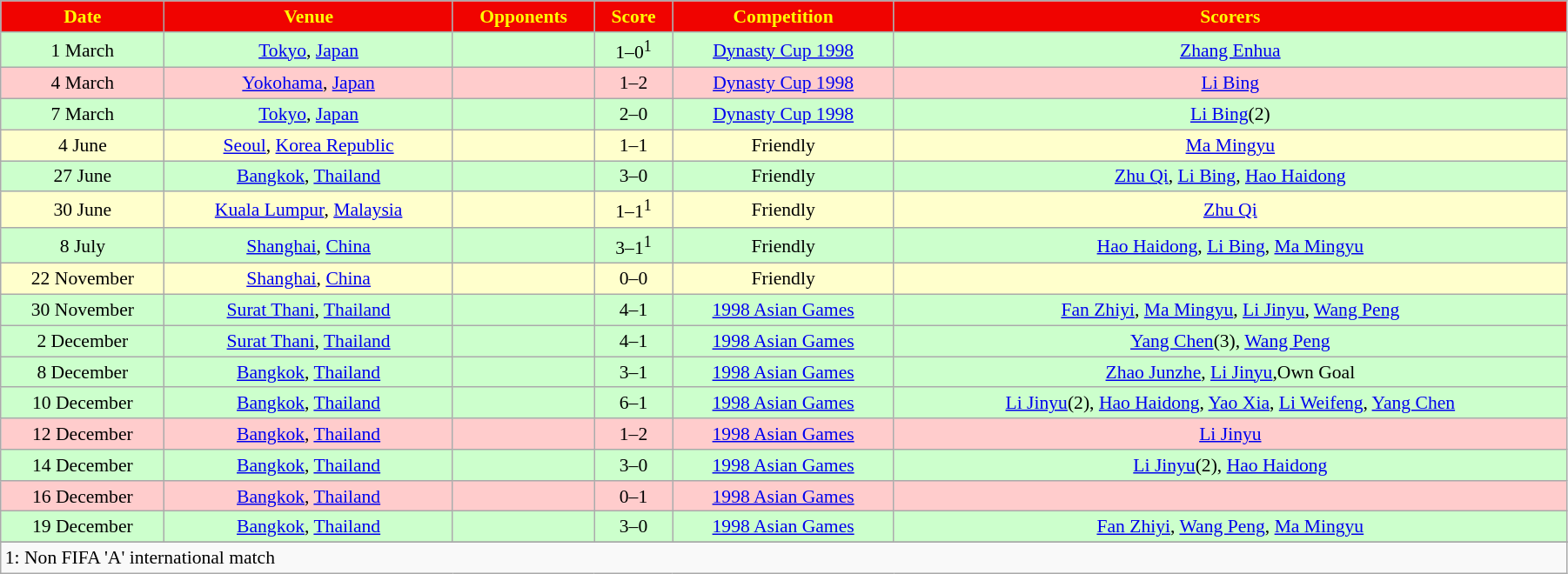<table width=95% class="wikitable" style="text-align: center; font-size: 90%">
<tr bgcolor=#F00300 style="color:yellow">
<td><strong>Date</strong></td>
<td><strong>Venue</strong></td>
<td><strong>Opponents</strong></td>
<td><strong>Score</strong></td>
<td><strong>Competition</strong></td>
<td><strong>Scorers</strong></td>
</tr>
<tr bgcolor=#CCFFCC>
<td>1 March</td>
<td><a href='#'>Tokyo</a>, <a href='#'>Japan</a></td>
<td></td>
<td>1–0<sup>1</sup></td>
<td><a href='#'>Dynasty Cup 1998</a></td>
<td><a href='#'>Zhang Enhua</a></td>
</tr>
<tr bgcolor=#FFCCCC>
<td>4 March</td>
<td><a href='#'>Yokohama</a>, <a href='#'>Japan</a></td>
<td></td>
<td>1–2</td>
<td><a href='#'>Dynasty Cup 1998</a></td>
<td><a href='#'>Li Bing</a></td>
</tr>
<tr bgcolor=#CCFFCC>
<td>7 March</td>
<td><a href='#'>Tokyo</a>, <a href='#'>Japan</a></td>
<td></td>
<td>2–0</td>
<td><a href='#'>Dynasty Cup 1998</a></td>
<td><a href='#'>Li Bing</a>(2)</td>
</tr>
<tr bgcolor=#FFFFCC>
<td>4 June</td>
<td><a href='#'>Seoul</a>, <a href='#'>Korea Republic</a></td>
<td></td>
<td>1–1</td>
<td>Friendly</td>
<td><a href='#'>Ma Mingyu</a></td>
</tr>
<tr bgcolor=#CCFFCC>
<td>27 June</td>
<td><a href='#'>Bangkok</a>, <a href='#'>Thailand</a></td>
<td></td>
<td>3–0</td>
<td>Friendly</td>
<td><a href='#'>Zhu Qi</a>, <a href='#'>Li Bing</a>, <a href='#'>Hao Haidong</a></td>
</tr>
<tr bgcolor=#FFFFCC>
<td>30 June</td>
<td><a href='#'>Kuala Lumpur</a>, <a href='#'>Malaysia</a></td>
<td></td>
<td>1–1<sup>1</sup></td>
<td>Friendly</td>
<td><a href='#'>Zhu Qi</a></td>
</tr>
<tr bgcolor=#CCFFCC>
<td>8 July</td>
<td><a href='#'>Shanghai</a>, <a href='#'>China</a></td>
<td></td>
<td>3–1<sup>1</sup></td>
<td>Friendly</td>
<td><a href='#'>Hao Haidong</a>, <a href='#'>Li Bing</a>, <a href='#'>Ma Mingyu</a></td>
</tr>
<tr bgcolor=#FFFFCC>
<td>22 November</td>
<td><a href='#'>Shanghai</a>, <a href='#'>China</a></td>
<td></td>
<td>0–0</td>
<td>Friendly</td>
<td></td>
</tr>
<tr bgcolor=#CCFFCC>
<td>30 November</td>
<td><a href='#'>Surat Thani</a>, <a href='#'>Thailand</a></td>
<td></td>
<td>4–1</td>
<td><a href='#'>1998 Asian Games</a></td>
<td><a href='#'>Fan Zhiyi</a>, <a href='#'>Ma Mingyu</a>, <a href='#'>Li Jinyu</a>, <a href='#'>Wang Peng</a></td>
</tr>
<tr bgcolor=#CCFFCC>
<td>2 December</td>
<td><a href='#'>Surat Thani</a>, <a href='#'>Thailand</a></td>
<td></td>
<td>4–1</td>
<td><a href='#'>1998 Asian Games</a></td>
<td><a href='#'>Yang Chen</a>(3), <a href='#'>Wang Peng</a></td>
</tr>
<tr bgcolor=#CCFFCC>
<td>8 December</td>
<td><a href='#'>Bangkok</a>, <a href='#'>Thailand</a></td>
<td></td>
<td>3–1</td>
<td><a href='#'>1998 Asian Games</a></td>
<td><a href='#'>Zhao Junzhe</a>, <a href='#'>Li Jinyu</a>,Own Goal</td>
</tr>
<tr bgcolor=#CCFFCC>
<td>10 December</td>
<td><a href='#'>Bangkok</a>, <a href='#'>Thailand</a></td>
<td></td>
<td>6–1</td>
<td><a href='#'>1998 Asian Games</a></td>
<td><a href='#'>Li Jinyu</a>(2), <a href='#'>Hao Haidong</a>, <a href='#'>Yao Xia</a>, <a href='#'>Li Weifeng</a>, <a href='#'>Yang Chen</a></td>
</tr>
<tr bgcolor=#FFCCCC>
<td>12 December</td>
<td><a href='#'>Bangkok</a>, <a href='#'>Thailand</a></td>
<td></td>
<td>1–2</td>
<td><a href='#'>1998 Asian Games</a></td>
<td><a href='#'>Li Jinyu</a></td>
</tr>
<tr bgcolor=#CCFFCC>
<td>14 December</td>
<td><a href='#'>Bangkok</a>, <a href='#'>Thailand</a></td>
<td></td>
<td>3–0</td>
<td><a href='#'>1998 Asian Games</a></td>
<td><a href='#'>Li Jinyu</a>(2), <a href='#'>Hao Haidong</a></td>
</tr>
<tr bgcolor=#FFCCCC>
<td>16 December</td>
<td><a href='#'>Bangkok</a>, <a href='#'>Thailand</a></td>
<td></td>
<td>0–1</td>
<td><a href='#'>1998 Asian Games</a></td>
<td></td>
</tr>
<tr bgcolor=#CCFFCC>
<td>19 December</td>
<td><a href='#'>Bangkok</a>, <a href='#'>Thailand</a></td>
<td></td>
<td>3–0</td>
<td><a href='#'>1998 Asian Games</a></td>
<td><a href='#'>Fan Zhiyi</a>, <a href='#'>Wang Peng</a>, <a href='#'>Ma Mingyu</a></td>
</tr>
<tr>
</tr>
<tr>
<td colspan=6 align=left>1: Non FIFA 'A' international match</td>
</tr>
</table>
